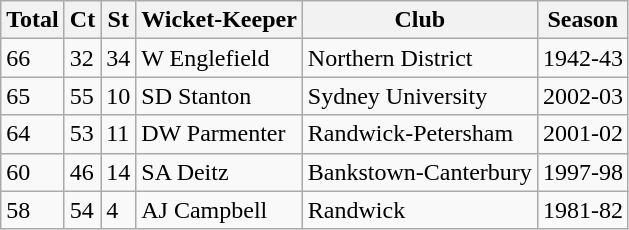<table class="wikitable">
<tr>
<th>Total</th>
<th>Ct</th>
<th>St</th>
<th>Wicket-Keeper</th>
<th>Club</th>
<th>Season</th>
</tr>
<tr>
<td>66</td>
<td>32</td>
<td>34</td>
<td>W Englefield</td>
<td>Northern District</td>
<td>1942-43</td>
</tr>
<tr>
<td>65</td>
<td>55</td>
<td>10</td>
<td>SD Stanton</td>
<td>Sydney University</td>
<td>2002-03</td>
</tr>
<tr>
<td>64</td>
<td>53</td>
<td>11</td>
<td>DW Parmenter</td>
<td>Randwick-Petersham</td>
<td>2001-02</td>
</tr>
<tr>
<td>60</td>
<td>46</td>
<td>14</td>
<td>SA Deitz</td>
<td>Bankstown-Canterbury</td>
<td>1997-98</td>
</tr>
<tr>
<td>58</td>
<td>54</td>
<td>4</td>
<td>AJ Campbell</td>
<td>Randwick</td>
<td>1981-82</td>
</tr>
</table>
